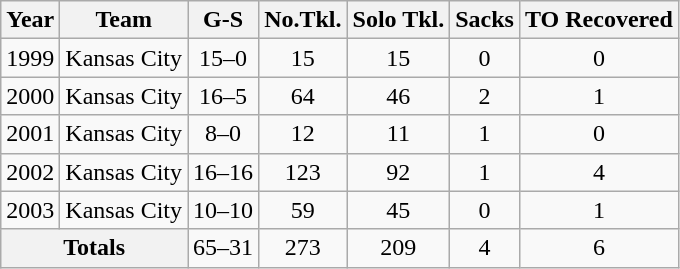<table style="text-align:center;" class="wikitable">
<tr>
<th>Year</th>
<th>Team</th>
<th>G-S</th>
<th>No.Tkl.</th>
<th>Solo Tkl.</th>
<th>Sacks</th>
<th>TO Recovered</th>
</tr>
<tr>
<td>1999</td>
<td>Kansas City</td>
<td>15–0</td>
<td>15</td>
<td>15</td>
<td>0</td>
<td>0</td>
</tr>
<tr>
<td>2000</td>
<td>Kansas City</td>
<td>16–5</td>
<td>64</td>
<td>46</td>
<td>2</td>
<td>1</td>
</tr>
<tr>
<td>2001</td>
<td>Kansas City</td>
<td>8–0</td>
<td>12</td>
<td>11</td>
<td>1</td>
<td>0</td>
</tr>
<tr>
<td>2002</td>
<td>Kansas City</td>
<td>16–16</td>
<td>123</td>
<td>92</td>
<td>1</td>
<td>4</td>
</tr>
<tr>
<td>2003</td>
<td>Kansas City</td>
<td>10–10</td>
<td>59</td>
<td>45</td>
<td>0</td>
<td>1</td>
</tr>
<tr>
<th colspan="2">Totals</th>
<td>65–31</td>
<td>273</td>
<td>209</td>
<td>4</td>
<td>6</td>
</tr>
</table>
